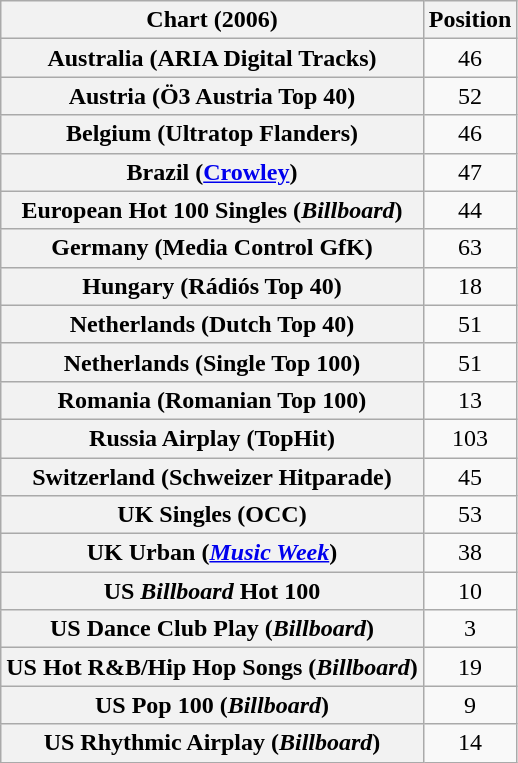<table class="wikitable sortable plainrowheaders" style="text-align:center">
<tr>
<th scope="col">Chart (2006)</th>
<th scope="col">Position</th>
</tr>
<tr>
<th scope="row">Australia (ARIA Digital Tracks)</th>
<td>46</td>
</tr>
<tr>
<th scope="row">Austria (Ö3 Austria Top 40)</th>
<td>52</td>
</tr>
<tr>
<th scope="row">Belgium (Ultratop Flanders)</th>
<td>46</td>
</tr>
<tr>
<th scope="row">Brazil (<a href='#'>Crowley</a>)</th>
<td>47</td>
</tr>
<tr>
<th scope="row">European Hot 100 Singles (<em>Billboard</em>)</th>
<td>44</td>
</tr>
<tr>
<th scope="row">Germany (Media Control GfK)</th>
<td>63</td>
</tr>
<tr>
<th scope="row">Hungary (Rádiós Top 40)</th>
<td>18</td>
</tr>
<tr>
<th scope="row">Netherlands (Dutch Top 40)</th>
<td>51</td>
</tr>
<tr>
<th scope="row">Netherlands (Single Top 100)</th>
<td>51</td>
</tr>
<tr>
<th scope="row">Romania (Romanian Top 100)</th>
<td>13</td>
</tr>
<tr>
<th scope="row">Russia Airplay (TopHit)</th>
<td>103</td>
</tr>
<tr>
<th scope="row">Switzerland (Schweizer Hitparade)</th>
<td>45</td>
</tr>
<tr>
<th scope="row">UK Singles (OCC)</th>
<td>53</td>
</tr>
<tr>
<th scope="row">UK Urban (<em><a href='#'>Music Week</a></em>)</th>
<td>38</td>
</tr>
<tr>
<th scope="row">US <em>Billboard</em> Hot 100</th>
<td>10</td>
</tr>
<tr>
<th scope="row">US Dance Club Play (<em>Billboard</em>)</th>
<td>3</td>
</tr>
<tr>
<th scope="row">US Hot R&B/Hip Hop Songs (<em>Billboard</em>)</th>
<td>19</td>
</tr>
<tr>
<th scope="row">US Pop 100 (<em>Billboard</em>)</th>
<td>9</td>
</tr>
<tr>
<th scope="row">US Rhythmic Airplay (<em>Billboard</em>)</th>
<td>14</td>
</tr>
</table>
